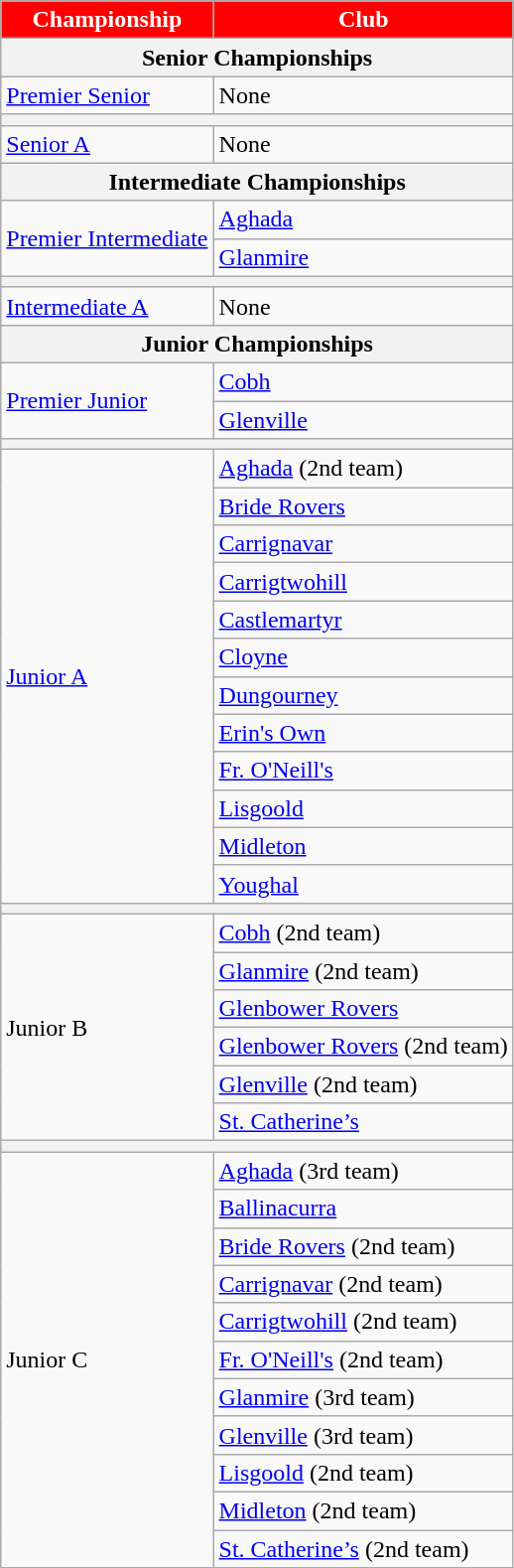<table class="wikitable sortable">
<tr>
<th style="background:red;color:white">Championship</th>
<th style="background:red;color:white">Club</th>
</tr>
<tr>
<th colspan="2">Senior Championships</th>
</tr>
<tr>
<td><a href='#'>Premier Senior</a></td>
<td>None</td>
</tr>
<tr>
<th colspan="2"></th>
</tr>
<tr>
<td><a href='#'>Senior A</a></td>
<td>None</td>
</tr>
<tr>
<th colspan="2">Intermediate Championships</th>
</tr>
<tr>
<td rowspan="2"><a href='#'>Premier Intermediate</a></td>
<td> <a href='#'>Aghada</a></td>
</tr>
<tr>
<td> <a href='#'>Glanmire</a></td>
</tr>
<tr>
<th colspan="2"></th>
</tr>
<tr>
<td><a href='#'>Intermediate A</a></td>
<td>None</td>
</tr>
<tr>
<th colspan="2">Junior Championships</th>
</tr>
<tr>
<td rowspan="2"><a href='#'>Premier Junior</a></td>
<td> <a href='#'>Cobh</a></td>
</tr>
<tr>
<td> <a href='#'>Glenville</a></td>
</tr>
<tr>
<th colspan="2"></th>
</tr>
<tr>
<td rowspan="12"><a href='#'>Junior A</a></td>
<td> <a href='#'>Aghada</a> (2nd team)</td>
</tr>
<tr>
<td> <a href='#'>Bride Rovers</a></td>
</tr>
<tr>
<td> <a href='#'>Carrignavar</a></td>
</tr>
<tr>
<td> <a href='#'>Carrigtwohill</a></td>
</tr>
<tr>
<td> <a href='#'>Castlemartyr</a></td>
</tr>
<tr>
<td> <a href='#'>Cloyne</a></td>
</tr>
<tr>
<td> <a href='#'>Dungourney</a></td>
</tr>
<tr>
<td> <a href='#'>Erin's Own</a></td>
</tr>
<tr>
<td> <a href='#'>Fr. O'Neill's</a></td>
</tr>
<tr>
<td> <a href='#'>Lisgoold</a></td>
</tr>
<tr>
<td> <a href='#'>Midleton</a></td>
</tr>
<tr>
<td> <a href='#'>Youghal</a></td>
</tr>
<tr>
<th colspan="2"></th>
</tr>
<tr>
<td rowspan="6">Junior B</td>
<td> <a href='#'>Cobh</a> (2nd team)</td>
</tr>
<tr>
<td> <a href='#'>Glanmire</a> (2nd team)</td>
</tr>
<tr>
<td> <a href='#'>Glenbower Rovers</a></td>
</tr>
<tr>
<td> <a href='#'>Glenbower Rovers</a> (2nd team)</td>
</tr>
<tr>
<td> <a href='#'>Glenville</a> (2nd team)</td>
</tr>
<tr>
<td> <a href='#'>St. Catherine’s</a></td>
</tr>
<tr>
<th colspan="2"></th>
</tr>
<tr>
<td rowspan="11">Junior C</td>
<td> <a href='#'>Aghada</a> (3rd team)</td>
</tr>
<tr>
<td> <a href='#'>Ballinacurra</a></td>
</tr>
<tr>
<td> <a href='#'>Bride Rovers</a> (2nd team)</td>
</tr>
<tr>
<td> <a href='#'>Carrignavar</a> (2nd team)</td>
</tr>
<tr>
<td> <a href='#'>Carrigtwohill</a> (2nd team)</td>
</tr>
<tr>
<td> <a href='#'>Fr. O'Neill's</a> (2nd team)</td>
</tr>
<tr>
<td> <a href='#'>Glanmire</a> (3rd team)</td>
</tr>
<tr>
<td> <a href='#'>Glenville</a> (3rd team)</td>
</tr>
<tr>
<td> <a href='#'>Lisgoold</a> (2nd team)</td>
</tr>
<tr>
<td> <a href='#'>Midleton</a> (2nd team)</td>
</tr>
<tr>
<td> <a href='#'>St. Catherine’s</a> (2nd team)</td>
</tr>
</table>
